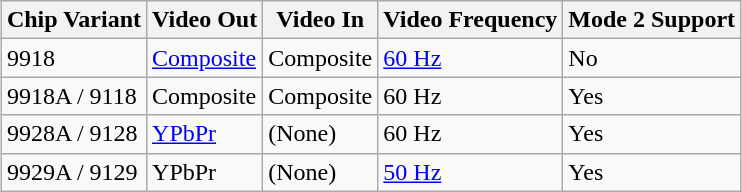<table class="wikitable sortable" style="margin-left: auto; margin-right: auto; border: none;">
<tr>
<th>Chip Variant</th>
<th>Video Out</th>
<th>Video In</th>
<th>Video Frequency</th>
<th>Mode 2 Support</th>
</tr>
<tr>
<td>9918</td>
<td><a href='#'>Composite</a></td>
<td>Composite</td>
<td><a href='#'>60 Hz</a></td>
<td>No</td>
</tr>
<tr>
<td>9918A / 9118</td>
<td>Composite</td>
<td>Composite</td>
<td>60 Hz</td>
<td>Yes</td>
</tr>
<tr>
<td>9928A / 9128</td>
<td><a href='#'>YPbPr</a></td>
<td>(None)</td>
<td>60 Hz</td>
<td>Yes</td>
</tr>
<tr>
<td>9929A / 9129</td>
<td>YPbPr</td>
<td>(None)</td>
<td><a href='#'>50 Hz</a></td>
<td>Yes</td>
</tr>
</table>
